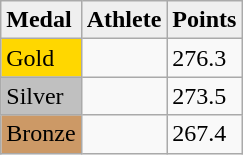<table class="wikitable">
<tr style="background:#efefef;">
<td><strong>Medal</strong></td>
<td><strong>Athlete</strong></td>
<td><strong>Points</strong></td>
</tr>
<tr>
<td style="background:gold;">Gold</td>
<td></td>
<td>276.3</td>
</tr>
<tr>
<td style="background:silver;">Silver</td>
<td></td>
<td>273.5</td>
</tr>
<tr>
<td style="background:#c96;">Bronze</td>
<td></td>
<td>267.4</td>
</tr>
</table>
